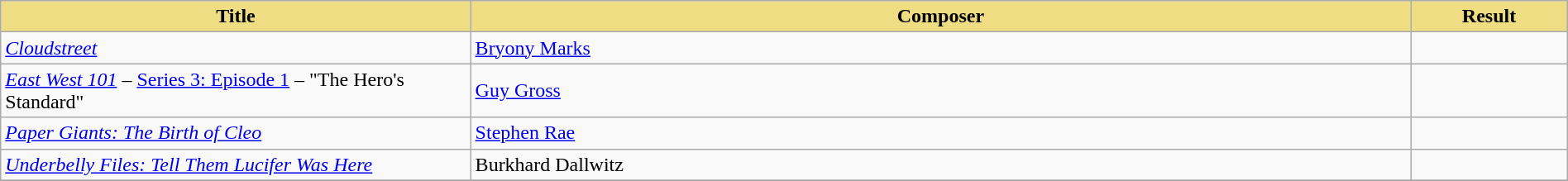<table class="wikitable" width=100%>
<tr>
<th style="width:30%;background:#EEDD82;">Title</th>
<th style="width:60%;background:#EEDD82;">Composer</th>
<th style="width:10%;background:#EEDD82;">Result<br></th>
</tr>
<tr>
<td><em><a href='#'>Cloudstreet</a></em></td>
<td><a href='#'>Bryony Marks</a></td>
<td></td>
</tr>
<tr>
<td><em><a href='#'>East West 101</a></em> – <a href='#'>Series 3: Episode 1</a> – "The Hero's Standard"</td>
<td><a href='#'>Guy Gross</a></td>
<td></td>
</tr>
<tr>
<td><em><a href='#'>Paper Giants: The Birth of Cleo</a></em></td>
<td><a href='#'>Stephen Rae</a></td>
<td></td>
</tr>
<tr>
<td><em><a href='#'>Underbelly Files: Tell Them Lucifer Was Here</a></em></td>
<td>Burkhard Dallwitz</td>
<td></td>
</tr>
<tr>
</tr>
</table>
